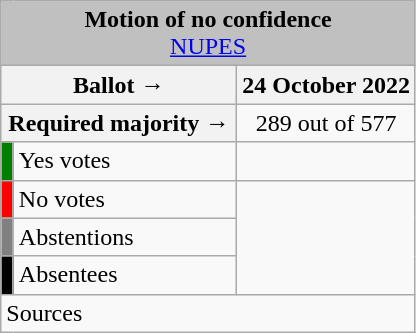<table class="wikitable" style="text-align:center;">
<tr>
<td colspan="3" align="center" bgcolor="#C0C0C0"><strong>Motion of no confidence</strong><br> <a href='#'>NUPES</a></td>
</tr>
<tr>
<th colspan="2" style="width:150px;">Ballot →</th>
<th>24 October 2022</th>
</tr>
<tr>
<th colspan="2">Required majority →</th>
<td>289 out of 577 </td>
</tr>
<tr>
<th style="width:1px; background:green;"></th>
<td style="text-align:left;">Yes votes</td>
<td></td>
</tr>
<tr>
<th style="background:red;"></th>
<td style="text-align:left;">No votes</td>
<td rowspan="3"></td>
</tr>
<tr>
<th style="background:gray;"></th>
<td style="text-align:left;">Abstentions</td>
</tr>
<tr>
<th style="background:black;"></th>
<td style="text-align:left;">Absentees</td>
</tr>
<tr>
<td style="text-align:left;" colspan="3">Sources</td>
</tr>
</table>
